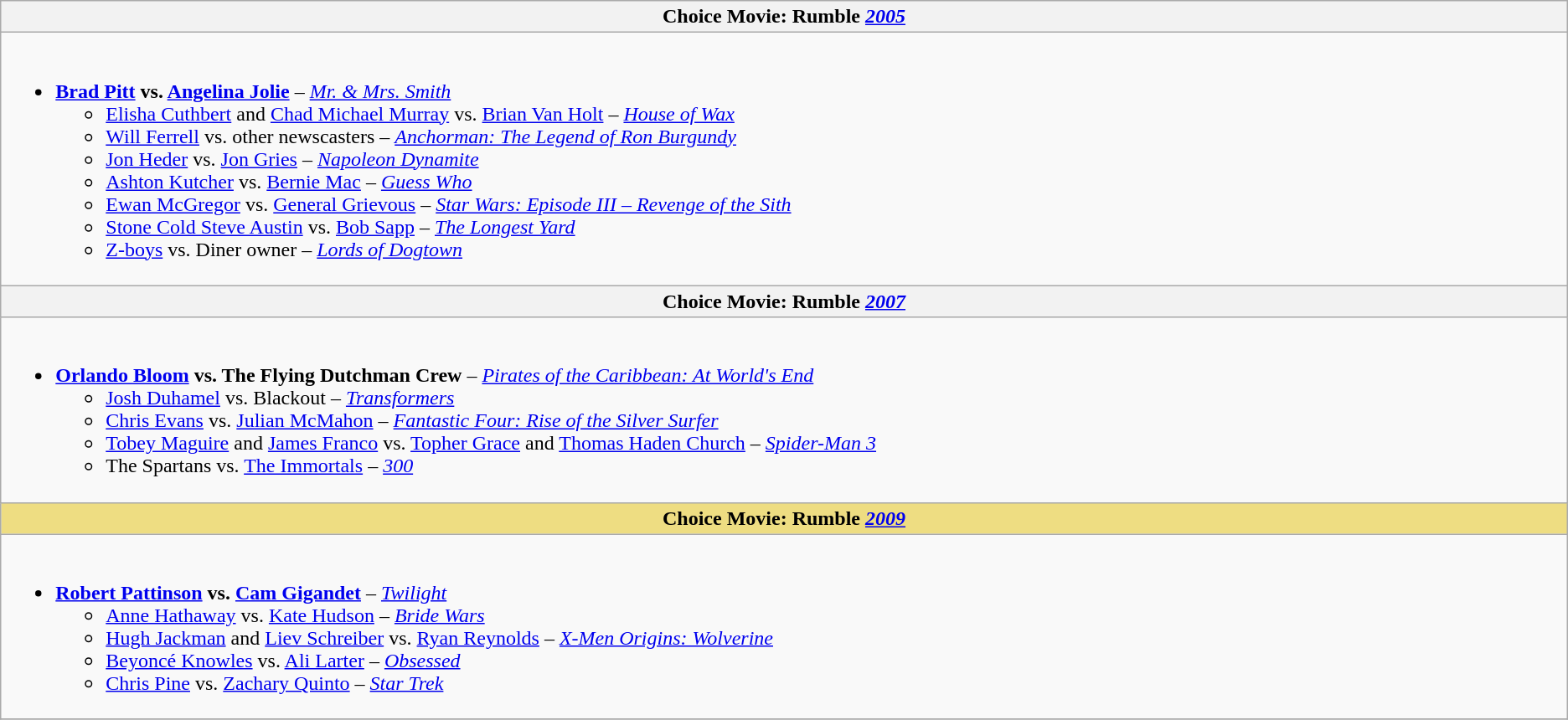<table class="wikitable">
<tr>
<th style="width:50%;" style="background:#EEDD82;">Choice Movie: Rumble <em><a href='#'>2005</a></em> </th>
</tr>
<tr>
<td valign="top"><br><ul><li><strong><a href='#'>Brad Pitt</a> vs. <a href='#'>Angelina Jolie</a></strong> – <em><a href='#'>Mr. & Mrs. Smith</a></em><ul><li><a href='#'>Elisha Cuthbert</a> and <a href='#'>Chad Michael Murray</a> vs. <a href='#'>Brian Van Holt</a> – <em><a href='#'>House of Wax</a></em></li><li><a href='#'>Will Ferrell</a> vs. other newscasters – <em><a href='#'>Anchorman: The Legend of Ron Burgundy</a></em></li><li><a href='#'>Jon Heder</a> vs. <a href='#'>Jon Gries</a> – <em><a href='#'>Napoleon Dynamite</a></em></li><li><a href='#'>Ashton Kutcher</a> vs. <a href='#'>Bernie Mac</a> – <em><a href='#'>Guess Who</a></em></li><li><a href='#'>Ewan McGregor</a> vs. <a href='#'>General Grievous</a> – <em><a href='#'>Star Wars: Episode III – Revenge of the Sith</a></em></li><li><a href='#'>Stone Cold Steve Austin</a> vs. <a href='#'>Bob Sapp</a> – <em><a href='#'>The Longest Yard</a></em></li><li><a href='#'>Z-boys</a> vs. Diner owner – <em><a href='#'>Lords of Dogtown</a></em></li></ul></li></ul></td>
</tr>
<tr>
<th style="width:50%;" style="background:#EEDD82;">Choice Movie: Rumble <em><a href='#'>2007</a></em> </th>
</tr>
<tr>
<td valign="top"><br><ul><li><strong><a href='#'>Orlando Bloom</a> vs. The Flying Dutchman Crew</strong> – <em><a href='#'>Pirates of the Caribbean: At World's End</a></em><ul><li><a href='#'>Josh Duhamel</a> vs. Blackout – <em><a href='#'>Transformers</a></em></li><li><a href='#'>Chris Evans</a> vs. <a href='#'>Julian McMahon</a> – <em><a href='#'>Fantastic Four: Rise of the Silver Surfer</a></em></li><li><a href='#'>Tobey Maguire</a> and <a href='#'>James Franco</a> vs. <a href='#'>Topher Grace</a> and <a href='#'>Thomas Haden Church</a> – <em><a href='#'>Spider-Man 3</a></em></li><li>The Spartans vs. <a href='#'>The Immortals</a> – <em><a href='#'>300</a></em></li></ul></li></ul></td>
</tr>
<tr>
<th style="background:#EEDD82;">Choice Movie: Rumble <em><a href='#'>2009</a></em> </th>
</tr>
<tr>
<td valign="top"><br><ul><li><strong><a href='#'>Robert Pattinson</a> vs. <a href='#'>Cam Gigandet</a></strong> – <em><a href='#'>Twilight</a></em><ul><li><a href='#'>Anne Hathaway</a> vs. <a href='#'>Kate Hudson</a> – <em><a href='#'>Bride Wars</a></em></li><li><a href='#'>Hugh Jackman</a> and <a href='#'>Liev Schreiber</a> vs. <a href='#'>Ryan Reynolds</a> – <em><a href='#'>X-Men Origins: Wolverine</a></em></li><li><a href='#'>Beyoncé Knowles</a> vs. <a href='#'>Ali Larter</a> – <em><a href='#'>Obsessed</a></em></li><li><a href='#'>Chris Pine</a> vs. <a href='#'>Zachary Quinto</a> – <em><a href='#'>Star Trek</a></em></li></ul></li></ul></td>
</tr>
<tr>
</tr>
</table>
